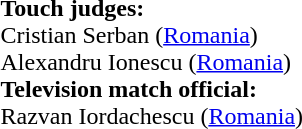<table style="width:100%">
<tr>
<td><br><strong>Touch judges:</strong>
<br>Cristian Serban (<a href='#'>Romania</a>)
<br>Alexandru Ionescu (<a href='#'>Romania</a>)
<br><strong>Television match official:</strong>
<br>Razvan Iordachescu (<a href='#'>Romania</a>)</td>
</tr>
</table>
